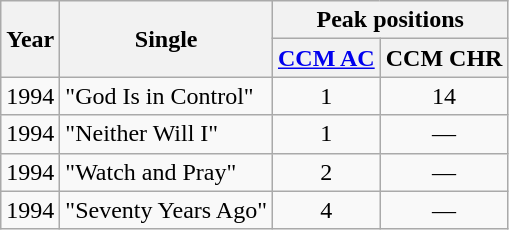<table class="wikitable">
<tr>
<th rowspan="2">Year</th>
<th rowspan="2">Single</th>
<th colspan="2">Peak positions</th>
</tr>
<tr>
<th><a href='#'>CCM AC</a></th>
<th>CCM CHR</th>
</tr>
<tr>
<td>1994</td>
<td>"God Is in Control"</td>
<td align="center">1</td>
<td align="center">14</td>
</tr>
<tr>
<td>1994</td>
<td>"Neither Will I"</td>
<td align="center">1</td>
<td align="center">—</td>
</tr>
<tr>
<td>1994</td>
<td>"Watch and Pray"</td>
<td align="center">2</td>
<td align="center">—</td>
</tr>
<tr>
<td>1994</td>
<td>"Seventy Years Ago"</td>
<td align="center">4</td>
<td align="center">—</td>
</tr>
</table>
